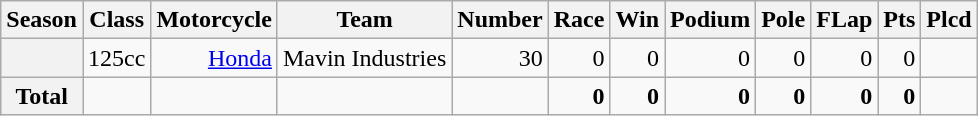<table class="wikitable">
<tr>
<th>Season</th>
<th>Class</th>
<th>Motorcycle</th>
<th>Team</th>
<th>Number</th>
<th>Race</th>
<th>Win</th>
<th>Podium</th>
<th>Pole</th>
<th>FLap</th>
<th>Pts</th>
<th>Plcd</th>
</tr>
<tr align="right">
<th></th>
<td>125cc</td>
<td><a href='#'>Honda</a></td>
<td>Mavin Industries</td>
<td>30</td>
<td>0</td>
<td>0</td>
<td>0</td>
<td>0</td>
<td>0</td>
<td>0</td>
<td></td>
</tr>
<tr align="right">
<th>Total</th>
<td></td>
<td></td>
<td></td>
<td></td>
<td><strong>0</strong></td>
<td><strong>0</strong></td>
<td><strong>0</strong></td>
<td><strong>0</strong></td>
<td><strong>0</strong></td>
<td><strong>0</strong></td>
<td></td>
</tr>
</table>
